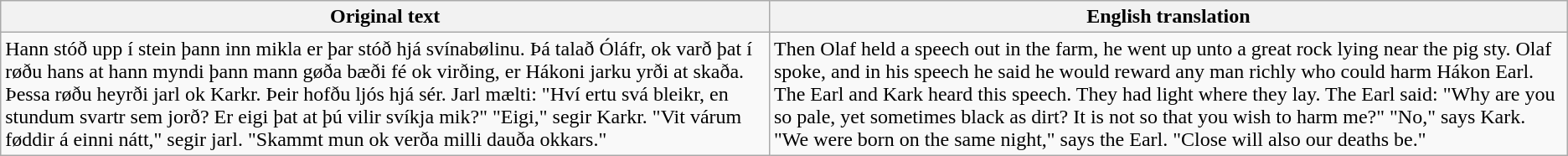<table class="wikitable">
<tr>
<th>Original text</th>
<th>English translation</th>
</tr>
<tr>
<td>Hann stóð upp í stein þann inn mikla er þar stóð hjá svínabølinu. Þá talað Óláfr, ok varð þat í røðu hans at hann myndi þann mann gøða bæði fé ok virðing, er Hákoni jarku yrði at skaða. Þessa røðu heyrði jarl ok Karkr. Þeir hofðu ljós hjá sér. Jarl mælti: "Hví ertu svá bleikr, en stundum svartr sem jorð? Er eigi þat at þú vilir svíkja mik?" "Eigi," segir Karkr. "Vit várum føddir á einni nátt," segir jarl. "Skammt mun ok verða milli dauða okkars."</td>
<td>Then Olaf held a speech out in the farm, he went up unto a great rock lying near the pig sty. Olaf spoke, and in his speech he said he would reward any man richly who could harm Hákon Earl. The Earl and Kark heard this speech. They had light where they lay. The Earl said: "Why are you so pale, yet sometimes black as dirt? It is not so that you wish to harm me?" "No," says Kark. "We were born on the same night," says the Earl. "Close will also our deaths be."</td>
</tr>
</table>
